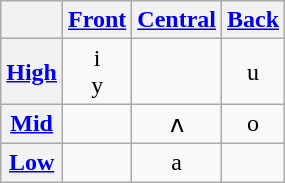<table class="wikitable" border="1">
<tr align="center" cellpadding="4">
<th></th>
<th><a href='#'>Front</a></th>
<th><a href='#'>Central</a></th>
<th><a href='#'>Back</a></th>
</tr>
<tr align="center">
<th><a href='#'>High</a></th>
<td>i   <br>y    </td>
<td></td>
<td>u   </td>
</tr>
<tr align="center">
<th><a href='#'>Mid</a></th>
<td>    </td>
<td>ʌ   </td>
<td>o   </td>
</tr>
<tr align="center">
<th><a href='#'>Low</a></th>
<td>   </td>
<td>a    </td>
<td>   </td>
</tr>
</table>
